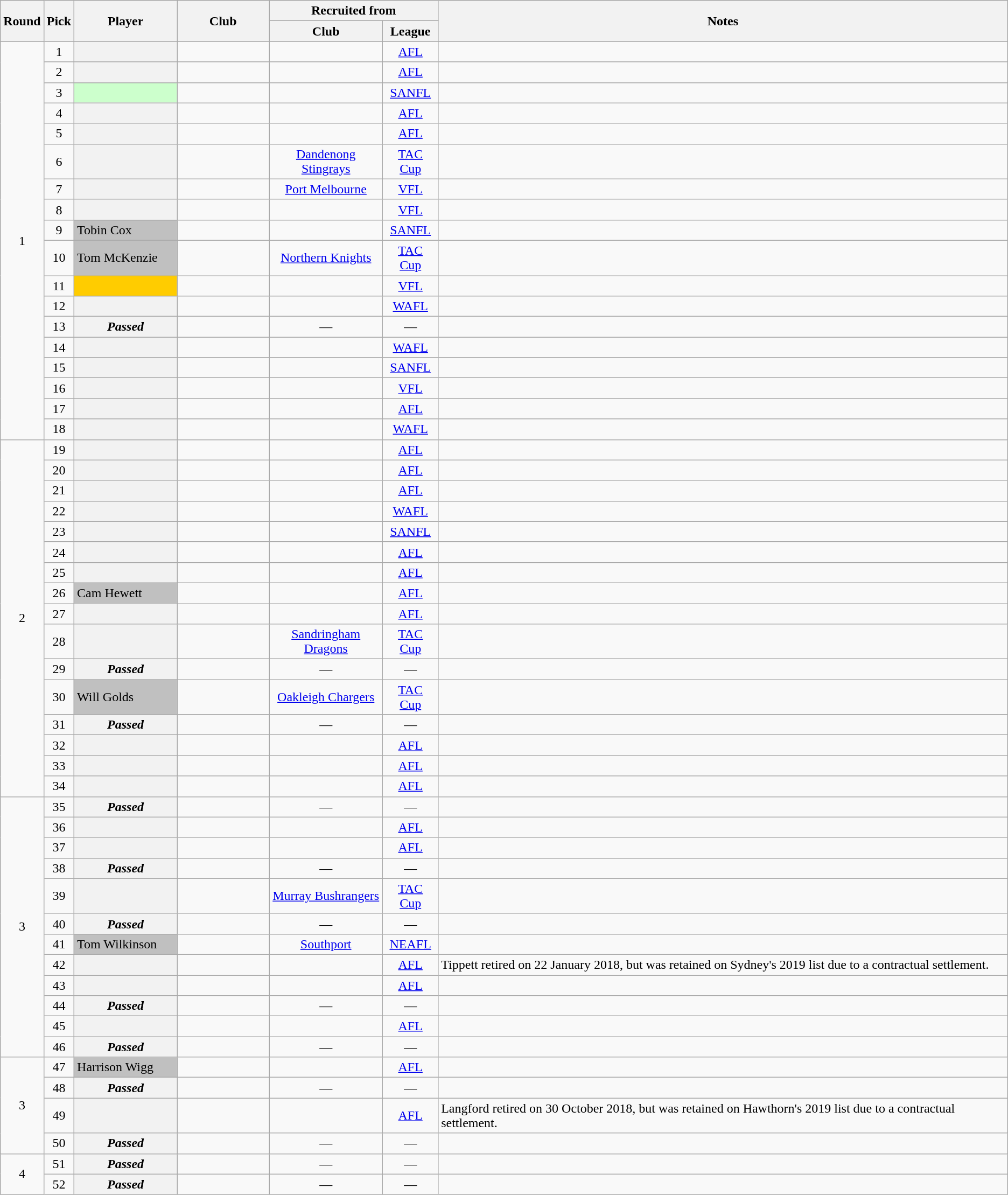<table class="wikitable sortable plainrowheaders" style="text-align:center">
<tr>
<th rowspan=2>Round</th>
<th rowspan=2>Pick</th>
<th rowspan=2 style="width: 90pt">Player</th>
<th rowspan=2 style="width: 80pt">Club</th>
<th colspan=2>Recruited from</th>
<th class="unsortable" rowspan=2>Notes</th>
</tr>
<tr>
<th style="width: 100pt">Club</th>
<th>League</th>
</tr>
<tr>
<td rowspan=18>1</td>
<td>1</td>
<th scope=row></th>
<td></td>
<td></td>
<td><a href='#'>AFL</a></td>
<td align="left"></td>
</tr>
<tr>
<td>2</td>
<th scope=row></th>
<td></td>
<td></td>
<td><a href='#'>AFL</a></td>
<td align="left"></td>
</tr>
<tr>
<td>3</td>
<td bgcolor="#CCFFCC" align="left"></td>
<td></td>
<td></td>
<td><a href='#'>SANFL</a></td>
<td align="left"></td>
</tr>
<tr>
<td>4</td>
<th scope=row></th>
<td></td>
<td></td>
<td><a href='#'>AFL</a></td>
<td align="left"></td>
</tr>
<tr>
<td>5</td>
<th scope=row></th>
<td></td>
<td></td>
<td><a href='#'>AFL</a></td>
<td align="left"></td>
</tr>
<tr>
<td>6</td>
<th scope=row></th>
<td></td>
<td><a href='#'>Dandenong Stingrays</a></td>
<td><a href='#'>TAC Cup</a></td>
<td align="left"></td>
</tr>
<tr>
<td>7</td>
<th scope=row></th>
<td></td>
<td><a href='#'>Port Melbourne</a></td>
<td><a href='#'>VFL</a></td>
<td align="left"></td>
</tr>
<tr>
<td>8</td>
<th scope=row></th>
<td></td>
<td></td>
<td><a href='#'>VFL</a></td>
<td align="left"></td>
</tr>
<tr>
<td>9</td>
<td bgcolor="#C0C0C0" align="left">Tobin Cox</td>
<td></td>
<td></td>
<td><a href='#'>SANFL</a></td>
<td align="left"></td>
</tr>
<tr>
<td>10</td>
<td bgcolor="#C0C0C0" align="left">Tom McKenzie</td>
<td></td>
<td><a href='#'>Northern Knights</a></td>
<td><a href='#'>TAC Cup</a></td>
<td align="left"></td>
</tr>
<tr>
<td>11</td>
<td bgcolor="#FFCC00" align="left"></td>
<td></td>
<td></td>
<td><a href='#'>VFL</a></td>
<td align="left"></td>
</tr>
<tr>
<td>12</td>
<th scope=row></th>
<td></td>
<td></td>
<td><a href='#'>WAFL</a></td>
<td align="left"></td>
</tr>
<tr>
<td>13</td>
<th scope=row><em>Passed</em></th>
<td></td>
<td>—</td>
<td>—</td>
<td align="left"></td>
</tr>
<tr>
<td>14</td>
<th scope=row></th>
<td></td>
<td></td>
<td><a href='#'>WAFL</a></td>
<td align="left"></td>
</tr>
<tr>
<td>15</td>
<th scope=row></th>
<td></td>
<td></td>
<td><a href='#'>SANFL</a></td>
<td align="left"></td>
</tr>
<tr>
<td>16</td>
<th scope=row></th>
<td></td>
<td></td>
<td><a href='#'>VFL</a></td>
<td align="left"></td>
</tr>
<tr>
<td>17</td>
<th scope=row></th>
<td></td>
<td></td>
<td><a href='#'>AFL</a></td>
<td align="left"></td>
</tr>
<tr>
<td>18</td>
<th scope=row></th>
<td></td>
<td></td>
<td><a href='#'>WAFL</a></td>
<td align="left"></td>
</tr>
<tr>
<td rowspan=16>2</td>
<td>19</td>
<th scope=row></th>
<td></td>
<td></td>
<td><a href='#'>AFL</a></td>
<td align="left"></td>
</tr>
<tr>
<td>20</td>
<th scope=row></th>
<td></td>
<td></td>
<td><a href='#'>AFL</a></td>
<td align="left"></td>
</tr>
<tr>
<td>21</td>
<th scope=row></th>
<td></td>
<td></td>
<td><a href='#'>AFL</a></td>
<td align="left"></td>
</tr>
<tr>
<td>22</td>
<th scope=row></th>
<td></td>
<td></td>
<td><a href='#'>WAFL</a></td>
<td align="left"></td>
</tr>
<tr>
<td>23</td>
<th scope=row></th>
<td></td>
<td></td>
<td><a href='#'>SANFL</a></td>
<td align="left"></td>
</tr>
<tr>
<td>24</td>
<th scope=row></th>
<td></td>
<td></td>
<td><a href='#'>AFL</a></td>
<td align="left"></td>
</tr>
<tr>
<td>25</td>
<th scope=row></th>
<td></td>
<td></td>
<td><a href='#'>AFL</a></td>
<td align="left"></td>
</tr>
<tr>
<td>26</td>
<td bgcolor="#C0C0C0" align="left">Cam Hewett</td>
<td></td>
<td></td>
<td><a href='#'>AFL</a></td>
<td align="left"></td>
</tr>
<tr>
<td>27</td>
<th scope=row></th>
<td></td>
<td></td>
<td><a href='#'>AFL</a></td>
<td align="left"></td>
</tr>
<tr>
<td>28</td>
<th scope=row></th>
<td></td>
<td><a href='#'>Sandringham Dragons</a></td>
<td><a href='#'>TAC Cup</a></td>
<td align="left"></td>
</tr>
<tr>
<td>29</td>
<th scope=row><em>Passed</em></th>
<td></td>
<td>—</td>
<td>—</td>
<td align="left"></td>
</tr>
<tr>
<td>30</td>
<td bgcolor="#C0C0C0" align="left">Will Golds</td>
<td></td>
<td><a href='#'>Oakleigh Chargers</a></td>
<td><a href='#'>TAC Cup</a></td>
<td align="left"></td>
</tr>
<tr>
<td>31</td>
<th scope=row><em>Passed</em></th>
<td></td>
<td>—</td>
<td>—</td>
<td align="left"></td>
</tr>
<tr>
<td>32</td>
<th scope=row></th>
<td></td>
<td></td>
<td><a href='#'>AFL</a></td>
<td align="left"></td>
</tr>
<tr>
<td>33</td>
<th scope=row></th>
<td></td>
<td></td>
<td><a href='#'>AFL</a></td>
<td align="left"></td>
</tr>
<tr>
<td>34</td>
<th scope=row></th>
<td></td>
<td></td>
<td><a href='#'>AFL</a></td>
<td align="left"></td>
</tr>
<tr>
<td rowspan=12>3</td>
<td>35</td>
<th scope=row><em>Passed</em></th>
<td></td>
<td>—</td>
<td>—</td>
<td align="left"></td>
</tr>
<tr>
<td>36</td>
<th scope=row></th>
<td></td>
<td></td>
<td><a href='#'>AFL</a></td>
<td align="left"></td>
</tr>
<tr>
<td>37</td>
<th scope=row></th>
<td></td>
<td></td>
<td><a href='#'>AFL</a></td>
<td align="left"></td>
</tr>
<tr>
<td>38</td>
<th scope=row><em>Passed</em></th>
<td></td>
<td>—</td>
<td>—</td>
<td align="left"></td>
</tr>
<tr>
<td>39</td>
<th scope=row></th>
<td></td>
<td><a href='#'>Murray Bushrangers</a></td>
<td><a href='#'>TAC Cup</a></td>
<td align="left"></td>
</tr>
<tr>
<td>40</td>
<th scope=row><em>Passed</em></th>
<td></td>
<td>—</td>
<td>—</td>
<td align="left"></td>
</tr>
<tr>
<td>41</td>
<td bgcolor="#C0C0C0" align="left">Tom Wilkinson</td>
<td></td>
<td><a href='#'>Southport</a></td>
<td><a href='#'>NEAFL</a></td>
<td align="left"></td>
</tr>
<tr>
<td>42</td>
<th scope=row></th>
<td></td>
<td></td>
<td><a href='#'>AFL</a></td>
<td align="left">Tippett retired on 22 January 2018, but was retained on Sydney's 2019 list due to a contractual settlement.</td>
</tr>
<tr>
<td>43</td>
<th scope=row></th>
<td></td>
<td></td>
<td><a href='#'>AFL</a></td>
<td align="left"></td>
</tr>
<tr>
<td>44</td>
<th scope=row><em>Passed</em></th>
<td></td>
<td>—</td>
<td>—</td>
<td align="left"></td>
</tr>
<tr>
<td>45</td>
<th scope=row></th>
<td></td>
<td></td>
<td><a href='#'>AFL</a></td>
<td align="left"></td>
</tr>
<tr>
<td>46</td>
<th scope=row><em>Passed</em></th>
<td></td>
<td>—</td>
<td>—</td>
<td align="left"></td>
</tr>
<tr>
<td rowspan=4>3</td>
<td>47</td>
<td bgcolor="#C0C0C0" align="left">Harrison Wigg</td>
<td></td>
<td></td>
<td><a href='#'>AFL</a></td>
<td align="left"></td>
</tr>
<tr>
<td>48</td>
<th scope=row><em>Passed</em></th>
<td></td>
<td>—</td>
<td>—</td>
<td align="left"></td>
</tr>
<tr>
<td>49</td>
<th scope=row></th>
<td></td>
<td></td>
<td><a href='#'>AFL</a></td>
<td align="left">Langford retired on 30 October 2018, but was retained on Hawthorn's 2019 list due to a contractual settlement.</td>
</tr>
<tr>
<td>50</td>
<th scope=row><em>Passed</em></th>
<td></td>
<td>—</td>
<td>—</td>
<td align="left"></td>
</tr>
<tr>
<td rowspan=2>4</td>
<td>51</td>
<th scope=row><em>Passed</em></th>
<td></td>
<td>—</td>
<td>—</td>
<td align="left"></td>
</tr>
<tr>
<td>52</td>
<th scope=row><em>Passed</em></th>
<td></td>
<td>—</td>
<td>—</td>
<td align="left"></td>
</tr>
</table>
